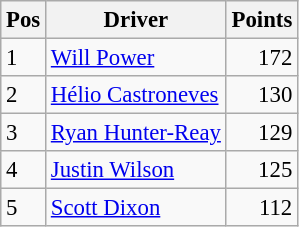<table class="wikitable" style="font-size: 95%;">
<tr>
<th>Pos</th>
<th>Driver</th>
<th>Points</th>
</tr>
<tr>
<td>1</td>
<td> <a href='#'>Will Power</a></td>
<td align="right">172</td>
</tr>
<tr>
<td>2</td>
<td> <a href='#'>Hélio Castroneves</a></td>
<td align="right">130</td>
</tr>
<tr>
<td>3</td>
<td> <a href='#'>Ryan Hunter-Reay</a></td>
<td align="right">129</td>
</tr>
<tr>
<td>4</td>
<td> <a href='#'>Justin Wilson</a></td>
<td align="right">125</td>
</tr>
<tr>
<td>5</td>
<td> <a href='#'>Scott Dixon</a></td>
<td align="right">112</td>
</tr>
</table>
